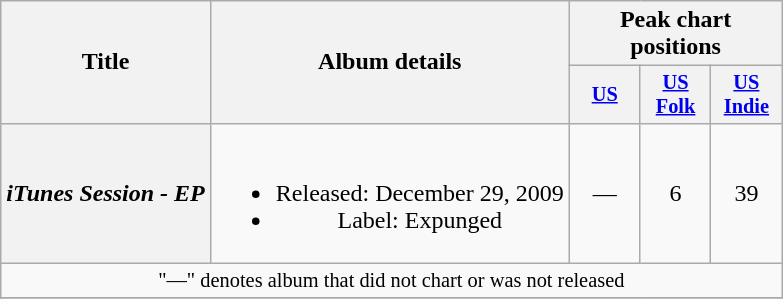<table class="wikitable plainrowheaders" style="text-align:center;">
<tr>
<th scope="col" rowspan="2">Title</th>
<th scope="col" rowspan="2">Album details</th>
<th scope="col" colspan="3">Peak chart positions</th>
</tr>
<tr>
<th scope="col" style="width:3em;font-size:85%;"><a href='#'>US</a><br></th>
<th scope="col" style="width:3em;font-size:85%;"><a href='#'>US<br>Folk</a><br></th>
<th scope="col" style="width:3em;font-size:85%;"><a href='#'>US<br>Indie</a><br></th>
</tr>
<tr>
<th scope="row"><em>iTunes Session - EP</em></th>
<td><br><ul><li>Released: December 29, 2009</li><li>Label: Expunged</li></ul></td>
<td>—</td>
<td>6</td>
<td>39</td>
</tr>
<tr>
<td colspan="18" style="text-align:center; font-size:85%;">"—" denotes album that did not chart or was not released</td>
</tr>
<tr>
</tr>
</table>
